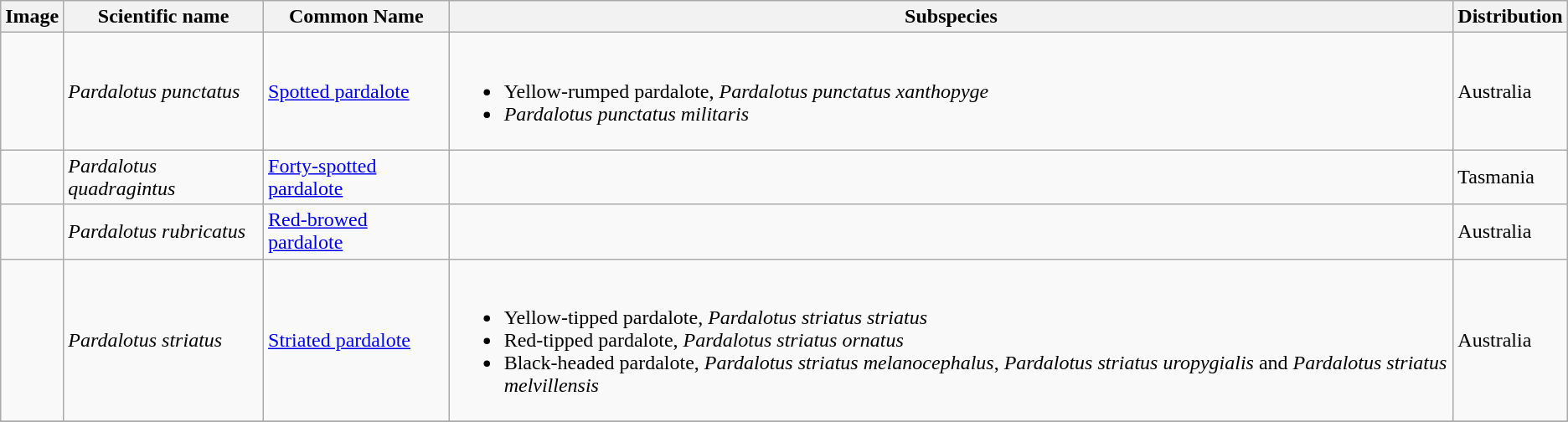<table class="wikitable">
<tr>
<th>Image</th>
<th>Scientific name</th>
<th>Common Name</th>
<th>Subspecies</th>
<th>Distribution</th>
</tr>
<tr>
<td></td>
<td><em>Pardalotus punctatus</em></td>
<td><a href='#'>Spotted pardalote</a></td>
<td><br><ul><li>Yellow-rumped pardalote, <em>Pardalotus punctatus xanthopyge</em></li><li><em>Pardalotus punctatus militaris</em></li></ul></td>
<td>Australia</td>
</tr>
<tr>
<td></td>
<td><em>Pardalotus quadragintus</em></td>
<td><a href='#'>Forty-spotted pardalote</a></td>
<td></td>
<td>Tasmania</td>
</tr>
<tr>
<td></td>
<td><em>Pardalotus rubricatus</em></td>
<td><a href='#'>Red-browed pardalote</a></td>
<td></td>
<td>Australia</td>
</tr>
<tr>
<td></td>
<td><em>Pardalotus striatus</em></td>
<td><a href='#'>Striated pardalote</a></td>
<td><br><ul><li>Yellow-tipped pardalote, <em>Pardalotus striatus striatus</em></li><li>Red-tipped pardalote, <em>Pardalotus striatus ornatus</em></li><li>Black-headed pardalote, <em>Pardalotus striatus melanocephalus</em>, <em>Pardalotus striatus uropygialis</em> and <em>Pardalotus striatus melvillensis</em></li></ul></td>
<td>Australia</td>
</tr>
<tr>
</tr>
</table>
